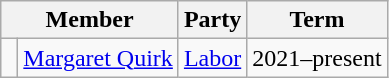<table class="wikitable">
<tr>
<th colspan="2">Member</th>
<th>Party</th>
<th>Term</th>
</tr>
<tr>
<td> </td>
<td><a href='#'>Margaret Quirk</a></td>
<td><a href='#'>Labor</a></td>
<td>2021–present</td>
</tr>
</table>
